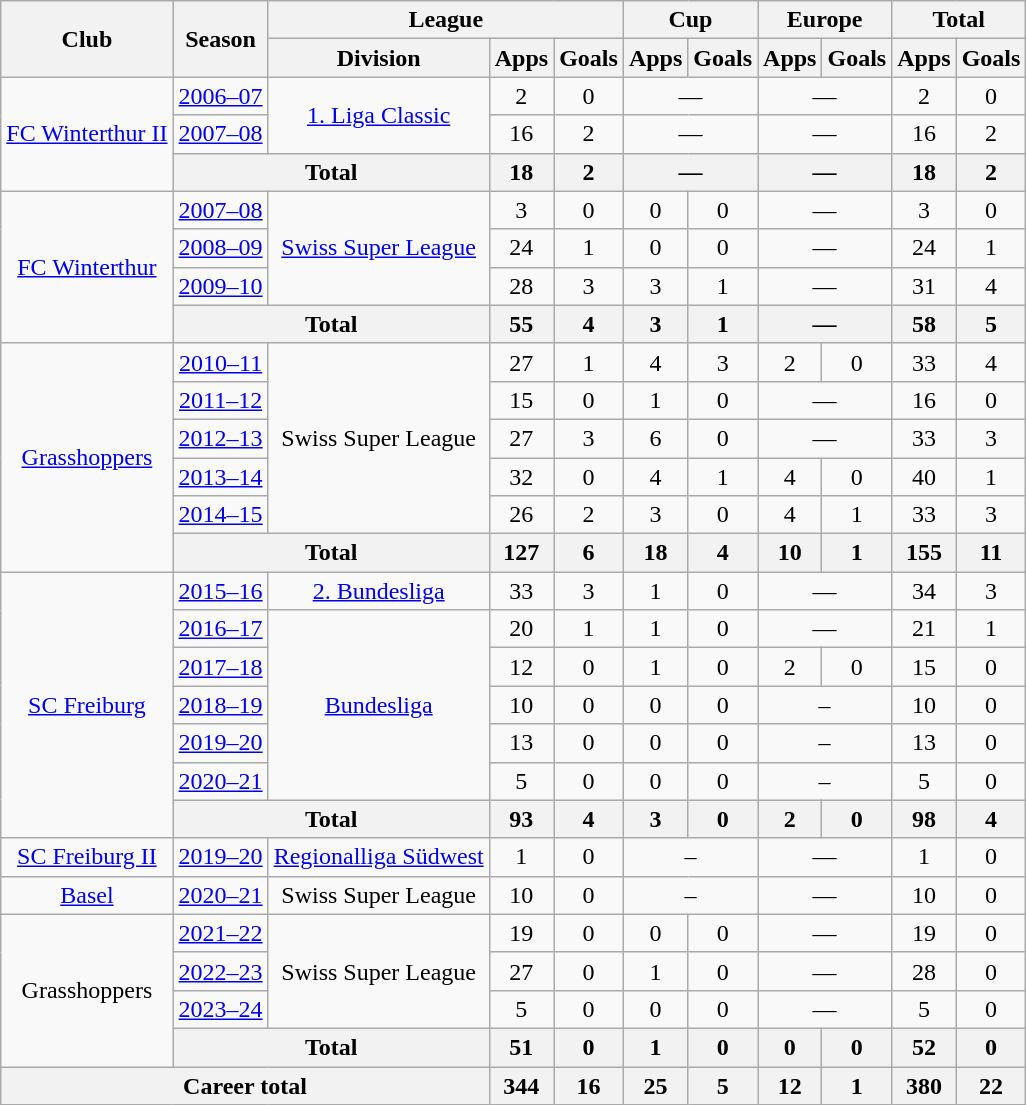<table class="wikitable" style="text-align: center">
<tr>
<th rowspan="2">Club</th>
<th rowspan="2">Season</th>
<th colspan="3">League</th>
<th colspan="2">Cup</th>
<th colspan="2">Europe</th>
<th colspan="2">Total</th>
</tr>
<tr>
<th>Division</th>
<th>Apps</th>
<th>Goals</th>
<th>Apps</th>
<th>Goals</th>
<th>Apps</th>
<th>Goals</th>
<th>Apps</th>
<th>Goals</th>
</tr>
<tr>
<td rowspan="3"><a href='#'>FC Winterthur II</a></td>
<td><a href='#'>2006–07</a></td>
<td rowspan="2"><a href='#'>1. Liga Classic</a></td>
<td>2</td>
<td>0</td>
<td colspan="2">—</td>
<td colspan="2">—</td>
<td>2</td>
<td>0</td>
</tr>
<tr>
<td><a href='#'>2007–08</a></td>
<td>16</td>
<td>2</td>
<td colspan="2">—</td>
<td colspan="2">—</td>
<td>16</td>
<td>2</td>
</tr>
<tr>
<th colspan="2">Total</th>
<th>18</th>
<th>2</th>
<th colspan="2">—</th>
<th colspan="2">—</th>
<th>18</th>
<th>2</th>
</tr>
<tr>
<td rowspan="4"><a href='#'>FC Winterthur</a></td>
<td><a href='#'>2007–08</a></td>
<td rowspan="3"><a href='#'>Swiss Super League</a></td>
<td>3</td>
<td>0</td>
<td>0</td>
<td>0</td>
<td colspan="2">—</td>
<td>3</td>
<td>0</td>
</tr>
<tr>
<td><a href='#'>2008–09</a></td>
<td>24</td>
<td>1</td>
<td>0</td>
<td>0</td>
<td colspan="2">—</td>
<td>24</td>
<td>1</td>
</tr>
<tr>
<td><a href='#'>2009–10</a></td>
<td>28</td>
<td>3</td>
<td>3</td>
<td>1</td>
<td colspan="2">—</td>
<td>31</td>
<td>4</td>
</tr>
<tr>
<th colspan="2">Total</th>
<th>55</th>
<th>4</th>
<th>3</th>
<th>1</th>
<th colspan="2">—</th>
<th>58</th>
<th>5</th>
</tr>
<tr>
<td rowspan="6"><a href='#'>Grasshoppers</a></td>
<td><a href='#'>2010–11</a></td>
<td rowspan="5">Swiss Super League</td>
<td>27</td>
<td>1</td>
<td>4</td>
<td>3</td>
<td>2</td>
<td>0</td>
<td>33</td>
<td>4</td>
</tr>
<tr>
<td><a href='#'>2011–12</a></td>
<td>15</td>
<td>0</td>
<td>1</td>
<td>0</td>
<td colspan="2">—</td>
<td>16</td>
<td>0</td>
</tr>
<tr>
<td><a href='#'>2012–13</a></td>
<td>27</td>
<td>3</td>
<td>6</td>
<td>0</td>
<td colspan="2">—</td>
<td>33</td>
<td>3</td>
</tr>
<tr>
<td><a href='#'>2013–14</a></td>
<td>32</td>
<td>0</td>
<td>4</td>
<td>1</td>
<td>4</td>
<td>0</td>
<td>40</td>
<td>1</td>
</tr>
<tr>
<td><a href='#'>2014–15</a></td>
<td>26</td>
<td>2</td>
<td>3</td>
<td>0</td>
<td>4</td>
<td>1</td>
<td>33</td>
<td>3</td>
</tr>
<tr>
<th colspan="2">Total</th>
<th>127</th>
<th>6</th>
<th>18</th>
<th>4</th>
<th>10</th>
<th>1</th>
<th>155</th>
<th>11</th>
</tr>
<tr>
<td rowspan="7"><a href='#'>SC Freiburg</a></td>
<td><a href='#'>2015–16</a></td>
<td><a href='#'>2. Bundesliga</a></td>
<td>33</td>
<td>3</td>
<td>1</td>
<td>0</td>
<td colspan="2">—</td>
<td>34</td>
<td>3</td>
</tr>
<tr>
<td><a href='#'>2016–17</a></td>
<td rowspan="5"><a href='#'>Bundesliga</a></td>
<td>20</td>
<td>1</td>
<td>1</td>
<td>0</td>
<td colspan="2">—</td>
<td>21</td>
<td>1</td>
</tr>
<tr>
<td><a href='#'>2017–18</a></td>
<td>12</td>
<td>0</td>
<td>1</td>
<td>0</td>
<td>2</td>
<td>0</td>
<td>15</td>
<td>0</td>
</tr>
<tr>
<td><a href='#'>2018–19</a></td>
<td>10</td>
<td>0</td>
<td>0</td>
<td>0</td>
<td colspan="2">–</td>
<td>10</td>
<td>0</td>
</tr>
<tr>
<td><a href='#'>2019–20</a></td>
<td>13</td>
<td>0</td>
<td>0</td>
<td>0</td>
<td colspan="2">–</td>
<td>13</td>
<td>0</td>
</tr>
<tr>
<td><a href='#'>2020–21</a></td>
<td>5</td>
<td>0</td>
<td>0</td>
<td>0</td>
<td colspan="2">–</td>
<td>5</td>
<td>0</td>
</tr>
<tr>
<th colspan="2">Total</th>
<th>93</th>
<th>4</th>
<th>3</th>
<th>0</th>
<th>2</th>
<th>0</th>
<th>98</th>
<th>4</th>
</tr>
<tr>
<td><a href='#'>SC Freiburg II</a></td>
<td><a href='#'>2019–20</a></td>
<td><a href='#'>Regionalliga Südwest</a></td>
<td>1</td>
<td>0</td>
<td colspan="2">–</td>
<td colspan="2">—</td>
<td>1</td>
<td>0</td>
</tr>
<tr>
<td><a href='#'>Basel</a></td>
<td><a href='#'>2020–21</a></td>
<td>Swiss Super League</td>
<td>10</td>
<td>0</td>
<td colspan="2">–</td>
<td colspan="2">—</td>
<td>10</td>
<td>0</td>
</tr>
<tr>
<td rowspan="4">Grasshoppers</td>
<td><a href='#'>2021–22</a></td>
<td rowspan="3">Swiss Super League</td>
<td>19</td>
<td>0</td>
<td>0</td>
<td>0</td>
<td colspan="2">—</td>
<td>19</td>
<td>0</td>
</tr>
<tr>
<td><a href='#'>2022–23</a></td>
<td>27</td>
<td>0</td>
<td>1</td>
<td>0</td>
<td colspan="2">—</td>
<td>28</td>
<td>0</td>
</tr>
<tr>
<td><a href='#'>2023–24</a></td>
<td>5</td>
<td>0</td>
<td>0</td>
<td>0</td>
<td colspan="2">—</td>
<td>5</td>
<td>0</td>
</tr>
<tr>
<th colspan="2">Total</th>
<th>51</th>
<th>0</th>
<th>1</th>
<th>0</th>
<th>0</th>
<th>0</th>
<th>52</th>
<th>0</th>
</tr>
<tr>
<th colspan="3">Career total</th>
<th>344</th>
<th>16</th>
<th>25</th>
<th>5</th>
<th>12</th>
<th>1</th>
<th>380</th>
<th>22</th>
</tr>
</table>
